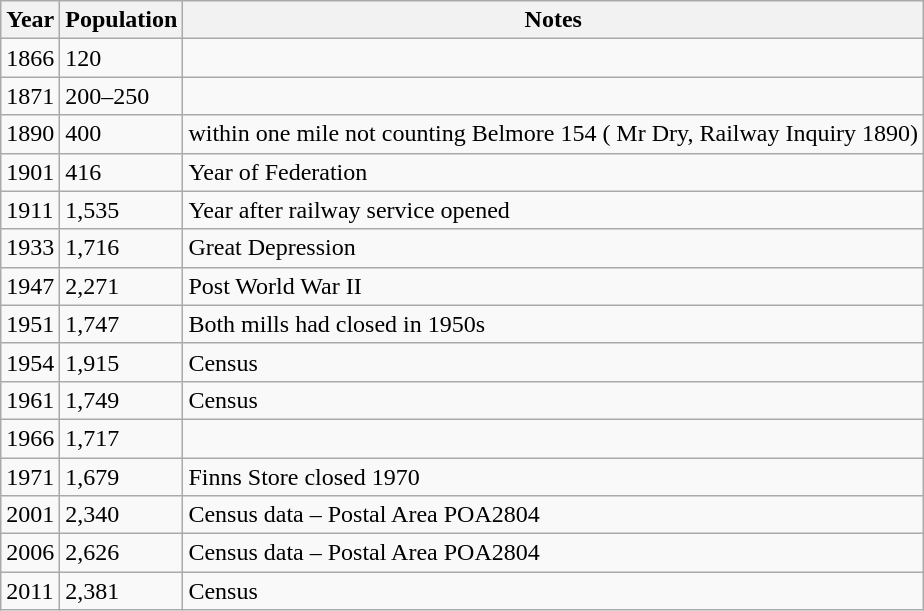<table class="wikitable">
<tr>
<th>Year</th>
<th>Population</th>
<th>Notes</th>
</tr>
<tr>
<td>1866</td>
<td>120</td>
<td></td>
</tr>
<tr>
<td>1871</td>
<td>200–250</td>
<td></td>
</tr>
<tr>
<td>1890</td>
<td>400</td>
<td>within one mile not counting Belmore 154 ( Mr Dry, Railway Inquiry 1890)</td>
</tr>
<tr>
<td>1901</td>
<td>416</td>
<td>Year of Federation</td>
</tr>
<tr>
<td>1911</td>
<td>1,535</td>
<td>Year after railway service opened</td>
</tr>
<tr>
<td>1933</td>
<td>1,716</td>
<td>Great Depression</td>
</tr>
<tr>
<td>1947</td>
<td>2,271</td>
<td>Post World War II</td>
</tr>
<tr>
<td>1951</td>
<td>1,747</td>
<td>Both mills had closed in 1950s</td>
</tr>
<tr>
<td>1954</td>
<td>1,915</td>
<td>Census</td>
</tr>
<tr>
<td>1961</td>
<td>1,749</td>
<td>Census</td>
</tr>
<tr>
<td>1966</td>
<td>1,717</td>
<td></td>
</tr>
<tr>
<td>1971</td>
<td>1,679</td>
<td>Finns Store closed 1970</td>
</tr>
<tr>
<td>2001</td>
<td>2,340</td>
<td>Census data – Postal Area POA2804</td>
</tr>
<tr>
<td>2006</td>
<td>2,626</td>
<td>Census data – Postal Area POA2804</td>
</tr>
<tr>
<td>2011</td>
<td>2,381</td>
<td>Census</td>
</tr>
</table>
